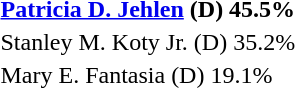<table>
<tr>
<td><strong><a href='#'>Patricia D. Jehlen</a> (D) 45.5%</strong></td>
</tr>
<tr>
<td>Stanley M. Koty Jr. (D) 35.2%</td>
</tr>
<tr>
<td>Mary E. Fantasia (D) 19.1%</td>
</tr>
</table>
